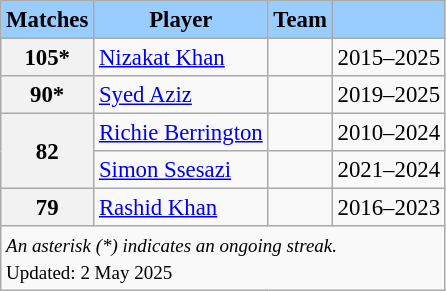<table class="wikitable sortable defaultleft col3center" style="font-size: 95%">
<tr>
<th style="background-color:#9cf;" scope="col">Matches</th>
<th style="background-color:#9cf;" scope="col">Player</th>
<th style="background-color:#9cf;" scope="col">Team</th>
<th style="background-color:#9cf;" scope="col"></th>
</tr>
<tr>
<th>105*</th>
<td><a href='#'>Nizakat Khan</a></td>
<td></td>
<td>2015–2025</td>
</tr>
<tr>
<th>90*</th>
<td><a href='#'>Syed Aziz</a></td>
<td></td>
<td>2019–2025</td>
</tr>
<tr>
<th rowspan="2">82</th>
<td><a href='#'>Richie Berrington</a></td>
<td></td>
<td>2010–2024</td>
</tr>
<tr>
<td><a href='#'>Simon Ssesazi</a></td>
<td></td>
<td>2021–2024</td>
</tr>
<tr>
<th>79</th>
<td><a href='#'>Rashid Khan</a></td>
<td></td>
<td>2016–2023</td>
</tr>
<tr class="sortbottom">
<td colspan="4" scope="row" style="text-align:left;"><small><em>An asterisk (*) indicates an ongoing streak.</em> <br>Updated: 2 May 2025</small></td>
</tr>
</table>
